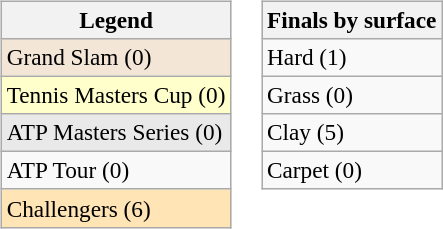<table>
<tr valign=top>
<td><br><table class=wikitable style=font-size:97%>
<tr>
<th>Legend</th>
</tr>
<tr bgcolor=f3e6d7>
<td>Grand Slam (0)</td>
</tr>
<tr bgcolor=ffffcc>
<td>Tennis Masters Cup (0)</td>
</tr>
<tr bgcolor=e9e9e9>
<td>ATP Masters Series (0)</td>
</tr>
<tr bgcolor=>
<td>ATP Tour (0)</td>
</tr>
<tr bgcolor=moccasin>
<td>Challengers (6)</td>
</tr>
</table>
</td>
<td><br><table class=wikitable style=font-size:97%>
<tr>
<th>Finals by surface</th>
</tr>
<tr>
<td>Hard (1)</td>
</tr>
<tr>
<td>Grass (0)</td>
</tr>
<tr>
<td>Clay (5)</td>
</tr>
<tr>
<td>Carpet (0)</td>
</tr>
</table>
</td>
</tr>
</table>
